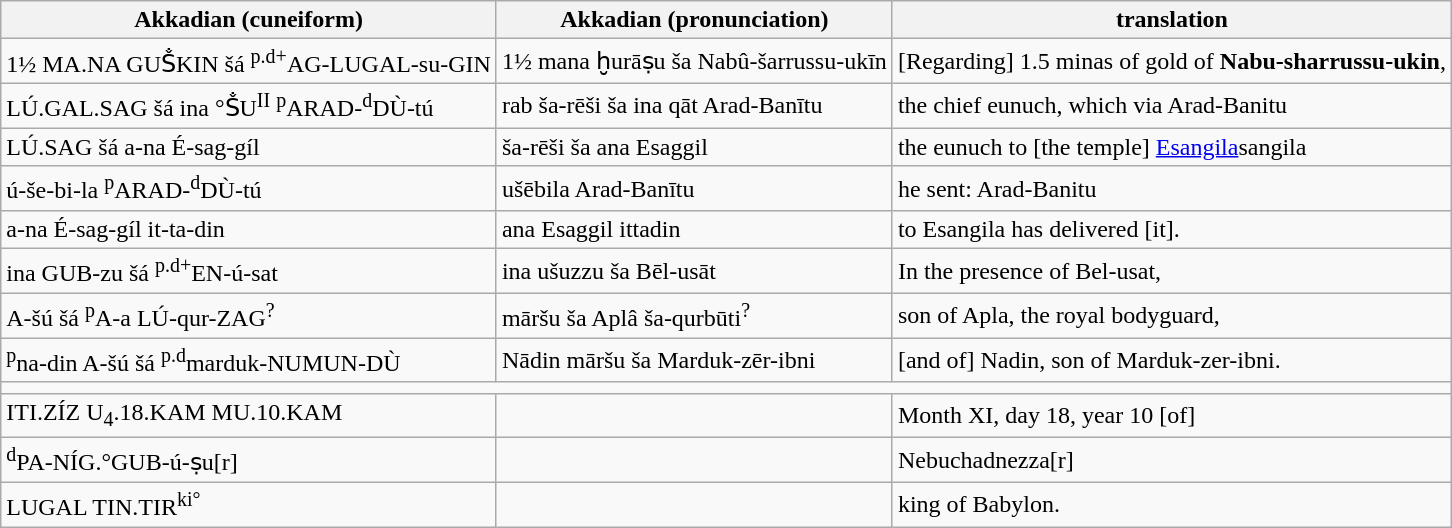<table class="wikitable">
<tr>
<th>Akkadian (cuneiform)</th>
<th>Akkadian (pronunciation)</th>
<th>translation</th>
</tr>
<tr>
<td>1½ MA.NA GUṦKIN šá <sup>p.d+</sup>AG-LUGAL-su-GIN</td>
<td>1½ mana ḫurāṣu ša Nabû-šarrussu-ukīn</td>
<td>[Regarding] 1.5 minas of gold of <strong>Nabu-sharrussu-ukin</strong>,</td>
</tr>
<tr>
<td>LÚ.GAL.SAG šá ina °ṦU<sup>II</sup> <sup>p</sup>ARAD-<sup>d</sup>DÙ-tú</td>
<td>rab ša-rēši ša ina qāt Arad-Banītu</td>
<td>the chief eunuch, which via Arad-Banitu</td>
</tr>
<tr>
<td>LÚ.SAG šá a-na É-sag-gíl</td>
<td>ša-rēši ša ana Esaggil</td>
<td>the eunuch to [the temple] <a href='#'>Esangila</a>sangila</td>
</tr>
<tr>
<td>ú-še-bi-la <sup>p</sup>ARAD-<sup>d</sup>DÙ-tú</td>
<td>ušēbila Arad-Banītu</td>
<td>he sent: Arad-Banitu</td>
</tr>
<tr>
<td>a-na É-sag-gíl it-ta-din</td>
<td>ana Esaggil ittadin</td>
<td>to Esangila has delivered [it].</td>
</tr>
<tr>
<td>ina GUB-zu šá <sup>p.d+</sup>EN-ú-sat</td>
<td>ina ušuzzu ša Bēl-usāt</td>
<td>In the presence of Bel-usat,</td>
</tr>
<tr>
<td>A-šú šá <sup>p</sup>A-a LÚ-qur-ZAG<sup>?</sup></td>
<td>māršu ša Aplâ ša-qurbūti<sup>?</sup></td>
<td>son of Apla, the royal bodyguard,</td>
</tr>
<tr>
<td><sup>p</sup>na-din A-šú šá <sup>p.d</sup>marduk-NUMUN-DÙ</td>
<td>Nādin māršu ša Marduk-zēr-ibni</td>
<td>[and of] Nadin, son of Marduk-zer-ibni.</td>
</tr>
<tr>
<td colspan="3"></td>
</tr>
<tr>
<td>ITI.ZÍZ U<sub>4</sub>.18.KAM MU.10.KAM</td>
<td></td>
<td>Month XI, day 18, year 10 [of]</td>
</tr>
<tr>
<td><sup>d</sup>PA-NÍG.°GUB-ú-ṣu[r]</td>
<td></td>
<td>Nebuchadnezza[r]</td>
</tr>
<tr>
<td>LUGAL TIN.TIR<sup>ki°</sup></td>
<td></td>
<td>king of Babylon.</td>
</tr>
</table>
